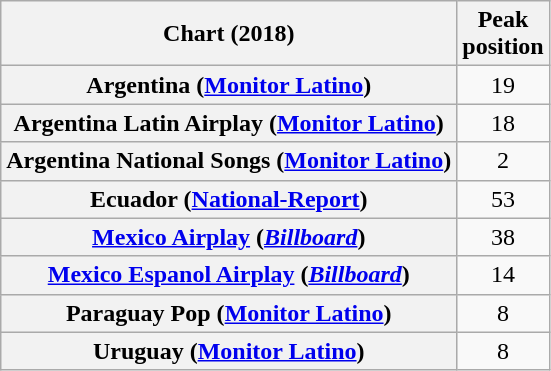<table class="wikitable sortable plainrowheaders" style="text-align:center">
<tr>
<th scope="col">Chart (2018)</th>
<th scope="col">Peak<br> position</th>
</tr>
<tr>
<th scope="row">Argentina (<a href='#'>Monitor Latino</a>)</th>
<td>19</td>
</tr>
<tr>
<th scope="row">Argentina Latin Airplay (<a href='#'>Monitor Latino</a>)</th>
<td>18</td>
</tr>
<tr>
<th scope="row">Argentina National Songs (<a href='#'>Monitor Latino</a>)</th>
<td>2</td>
</tr>
<tr>
<th scope="row">Ecuador (<a href='#'>National-Report</a>)</th>
<td>53</td>
</tr>
<tr>
<th scope="row"><a href='#'>Mexico Airplay</a> (<em><a href='#'>Billboard</a></em>)</th>
<td>38</td>
</tr>
<tr>
<th scope="row"><a href='#'>Mexico Espanol Airplay</a> (<em><a href='#'>Billboard</a></em>)</th>
<td>14</td>
</tr>
<tr>
<th scope="row">Paraguay Pop (<a href='#'>Monitor Latino</a>)</th>
<td>8</td>
</tr>
<tr>
<th scope="row">Uruguay (<a href='#'>Monitor Latino</a>)</th>
<td>8</td>
</tr>
</table>
